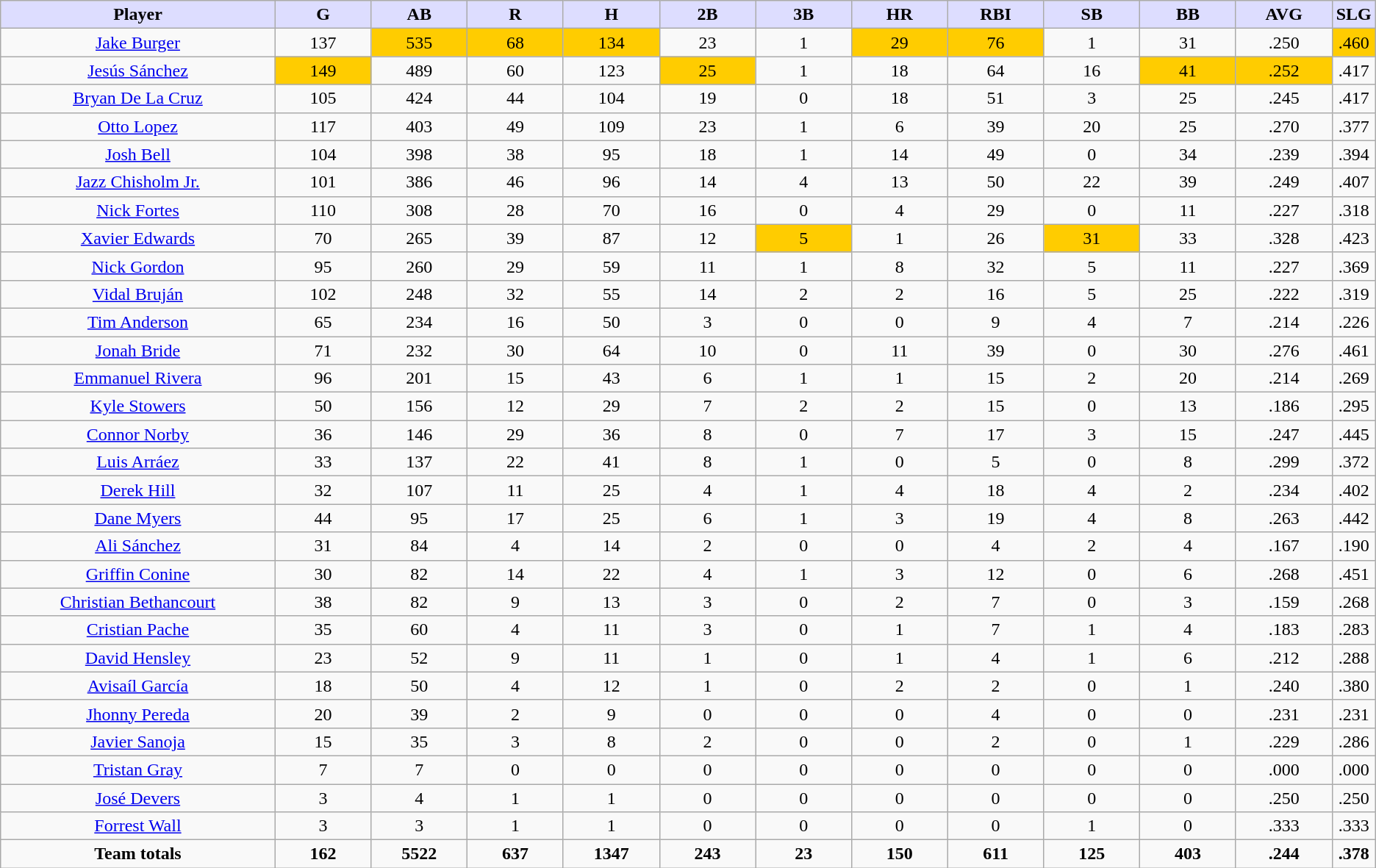<table class="wikitable" style="text-align:center;">
<tr>
<th style="background:#ddf;width:20%;"><strong>Player</strong></th>
<th style="background:#ddf;width:7%;"><strong>G</strong></th>
<th style="background:#ddf;width:7%;"><strong>AB</strong></th>
<th style="background:#ddf;width:7%;"><strong>R</strong></th>
<th style="background:#ddf;width:7%;"><strong>H</strong></th>
<th style="background:#ddf;width:7%;"><strong>2B</strong></th>
<th style="background:#ddf;width:7%;"><strong>3B</strong></th>
<th style="background:#ddf;width:7%;"><strong>HR</strong></th>
<th style="background:#ddf;width:7%;"><strong>RBI</strong></th>
<th style="background:#ddf;width:7%;"><strong>SB</strong></th>
<th style="background:#ddf;width:7%;"><strong>BB</strong></th>
<th style="background:#ddf;width:7%;"><strong>AVG</strong></th>
<th style="background:#ddf;width:7%;"><strong>SLG</strong></th>
</tr>
<tr>
<td><a href='#'>Jake Burger</a></td>
<td>137</td>
<td bgcolor=#ffcc00>535</td>
<td bgcolor=#ffcc00>68</td>
<td bgcolor=#ffcc00>134</td>
<td>23</td>
<td>1</td>
<td bgcolor=#ffcc00>29</td>
<td bgcolor=#ffcc00>76</td>
<td>1</td>
<td>31</td>
<td>.250</td>
<td bgcolor=#ffcc00>.460</td>
</tr>
<tr>
<td><a href='#'>Jesús Sánchez</a></td>
<td bgcolor=#ffcc00>149</td>
<td>489</td>
<td>60</td>
<td>123</td>
<td bgcolor=#ffcc00>25</td>
<td>1</td>
<td>18</td>
<td>64</td>
<td>16</td>
<td bgcolor=#ffcc00>41</td>
<td bgcolor=#ffcc00>.252</td>
<td>.417</td>
</tr>
<tr>
<td><a href='#'>Bryan De La Cruz</a></td>
<td>105</td>
<td>424</td>
<td>44</td>
<td>104</td>
<td>19</td>
<td>0</td>
<td>18</td>
<td>51</td>
<td>3</td>
<td>25</td>
<td>.245</td>
<td>.417</td>
</tr>
<tr>
<td><a href='#'>Otto Lopez</a></td>
<td>117</td>
<td>403</td>
<td>49</td>
<td>109</td>
<td>23</td>
<td>1</td>
<td>6</td>
<td>39</td>
<td>20</td>
<td>25</td>
<td>.270</td>
<td>.377</td>
</tr>
<tr>
<td><a href='#'>Josh Bell</a></td>
<td>104</td>
<td>398</td>
<td>38</td>
<td>95</td>
<td>18</td>
<td>1</td>
<td>14</td>
<td>49</td>
<td>0</td>
<td>34</td>
<td>.239</td>
<td>.394</td>
</tr>
<tr>
<td><a href='#'>Jazz Chisholm Jr.</a></td>
<td>101</td>
<td>386</td>
<td>46</td>
<td>96</td>
<td>14</td>
<td>4</td>
<td>13</td>
<td>50</td>
<td>22</td>
<td>39</td>
<td>.249</td>
<td>.407</td>
</tr>
<tr>
<td><a href='#'>Nick Fortes</a></td>
<td>110</td>
<td>308</td>
<td>28</td>
<td>70</td>
<td>16</td>
<td>0</td>
<td>4</td>
<td>29</td>
<td>0</td>
<td>11</td>
<td>.227</td>
<td>.318</td>
</tr>
<tr>
<td><a href='#'>Xavier Edwards</a></td>
<td>70</td>
<td>265</td>
<td>39</td>
<td>87</td>
<td>12</td>
<td bgcolor=#ffcc00>5</td>
<td>1</td>
<td>26</td>
<td bgcolor=#ffcc00>31</td>
<td>33</td>
<td>.328</td>
<td>.423</td>
</tr>
<tr>
<td><a href='#'>Nick Gordon</a></td>
<td>95</td>
<td>260</td>
<td>29</td>
<td>59</td>
<td>11</td>
<td>1</td>
<td>8</td>
<td>32</td>
<td>5</td>
<td>11</td>
<td>.227</td>
<td>.369</td>
</tr>
<tr>
<td><a href='#'>Vidal Bruján</a></td>
<td>102</td>
<td>248</td>
<td>32</td>
<td>55</td>
<td>14</td>
<td>2</td>
<td>2</td>
<td>16</td>
<td>5</td>
<td>25</td>
<td>.222</td>
<td>.319</td>
</tr>
<tr>
<td><a href='#'>Tim Anderson</a></td>
<td>65</td>
<td>234</td>
<td>16</td>
<td>50</td>
<td>3</td>
<td>0</td>
<td>0</td>
<td>9</td>
<td>4</td>
<td>7</td>
<td>.214</td>
<td>.226</td>
</tr>
<tr>
<td><a href='#'>Jonah Bride</a></td>
<td>71</td>
<td>232</td>
<td>30</td>
<td>64</td>
<td>10</td>
<td>0</td>
<td>11</td>
<td>39</td>
<td>0</td>
<td>30</td>
<td>.276</td>
<td>.461</td>
</tr>
<tr>
<td><a href='#'>Emmanuel Rivera</a></td>
<td>96</td>
<td>201</td>
<td>15</td>
<td>43</td>
<td>6</td>
<td>1</td>
<td>1</td>
<td>15</td>
<td>2</td>
<td>20</td>
<td>.214</td>
<td>.269</td>
</tr>
<tr>
<td><a href='#'>Kyle Stowers</a></td>
<td>50</td>
<td>156</td>
<td>12</td>
<td>29</td>
<td>7</td>
<td>2</td>
<td>2</td>
<td>15</td>
<td>0</td>
<td>13</td>
<td>.186</td>
<td>.295</td>
</tr>
<tr>
<td><a href='#'>Connor Norby</a></td>
<td>36</td>
<td>146</td>
<td>29</td>
<td>36</td>
<td>8</td>
<td>0</td>
<td>7</td>
<td>17</td>
<td>3</td>
<td>15</td>
<td>.247</td>
<td>.445</td>
</tr>
<tr>
<td><a href='#'>Luis Arráez</a></td>
<td>33</td>
<td>137</td>
<td>22</td>
<td>41</td>
<td>8</td>
<td>1</td>
<td>0</td>
<td>5</td>
<td>0</td>
<td>8</td>
<td>.299</td>
<td>.372</td>
</tr>
<tr>
<td><a href='#'>Derek Hill</a></td>
<td>32</td>
<td>107</td>
<td>11</td>
<td>25</td>
<td>4</td>
<td>1</td>
<td>4</td>
<td>18</td>
<td>4</td>
<td>2</td>
<td>.234</td>
<td>.402</td>
</tr>
<tr>
<td><a href='#'>Dane Myers</a></td>
<td>44</td>
<td>95</td>
<td>17</td>
<td>25</td>
<td>6</td>
<td>1</td>
<td>3</td>
<td>19</td>
<td>4</td>
<td>8</td>
<td>.263</td>
<td>.442</td>
</tr>
<tr>
<td><a href='#'>Ali Sánchez</a></td>
<td>31</td>
<td>84</td>
<td>4</td>
<td>14</td>
<td>2</td>
<td>0</td>
<td>0</td>
<td>4</td>
<td>2</td>
<td>4</td>
<td>.167</td>
<td>.190</td>
</tr>
<tr>
<td><a href='#'>Griffin Conine</a></td>
<td>30</td>
<td>82</td>
<td>14</td>
<td>22</td>
<td>4</td>
<td>1</td>
<td>3</td>
<td>12</td>
<td>0</td>
<td>6</td>
<td>.268</td>
<td>.451</td>
</tr>
<tr>
<td><a href='#'>Christian Bethancourt</a></td>
<td>38</td>
<td>82</td>
<td>9</td>
<td>13</td>
<td>3</td>
<td>0</td>
<td>2</td>
<td>7</td>
<td>0</td>
<td>3</td>
<td>.159</td>
<td>.268</td>
</tr>
<tr>
<td><a href='#'>Cristian Pache</a></td>
<td>35</td>
<td>60</td>
<td>4</td>
<td>11</td>
<td>3</td>
<td>0</td>
<td>1</td>
<td>7</td>
<td>1</td>
<td>4</td>
<td>.183</td>
<td>.283</td>
</tr>
<tr>
<td><a href='#'>David Hensley</a></td>
<td>23</td>
<td>52</td>
<td>9</td>
<td>11</td>
<td>1</td>
<td>0</td>
<td>1</td>
<td>4</td>
<td>1</td>
<td>6</td>
<td>.212</td>
<td>.288</td>
</tr>
<tr>
<td><a href='#'>Avisaíl García</a></td>
<td>18</td>
<td>50</td>
<td>4</td>
<td>12</td>
<td>1</td>
<td>0</td>
<td>2</td>
<td>2</td>
<td>0</td>
<td>1</td>
<td>.240</td>
<td>.380</td>
</tr>
<tr>
<td><a href='#'>Jhonny Pereda</a></td>
<td>20</td>
<td>39</td>
<td>2</td>
<td>9</td>
<td>0</td>
<td>0</td>
<td>0</td>
<td>4</td>
<td>0</td>
<td>0</td>
<td>.231</td>
<td>.231</td>
</tr>
<tr>
<td><a href='#'>Javier Sanoja</a></td>
<td>15</td>
<td>35</td>
<td>3</td>
<td>8</td>
<td>2</td>
<td>0</td>
<td>0</td>
<td>2</td>
<td>0</td>
<td>1</td>
<td>.229</td>
<td>.286</td>
</tr>
<tr>
<td><a href='#'>Tristan Gray</a></td>
<td>7</td>
<td>7</td>
<td>0</td>
<td>0</td>
<td>0</td>
<td>0</td>
<td>0</td>
<td>0</td>
<td>0</td>
<td>0</td>
<td>.000</td>
<td>.000</td>
</tr>
<tr>
<td><a href='#'>José Devers</a></td>
<td>3</td>
<td>4</td>
<td>1</td>
<td>1</td>
<td>0</td>
<td>0</td>
<td>0</td>
<td>0</td>
<td>0</td>
<td>0</td>
<td>.250</td>
<td>.250</td>
</tr>
<tr>
<td><a href='#'>Forrest Wall</a></td>
<td>3</td>
<td>3</td>
<td>1</td>
<td>1</td>
<td>0</td>
<td>0</td>
<td>0</td>
<td>0</td>
<td>1</td>
<td>0</td>
<td>.333</td>
<td>.333</td>
</tr>
<tr>
<td><strong>Team totals</strong></td>
<td><strong>162</strong></td>
<td><strong>5522</strong></td>
<td><strong>637</strong></td>
<td><strong>1347</strong></td>
<td><strong>243</strong></td>
<td><strong>23</strong></td>
<td><strong>150</strong></td>
<td><strong>611</strong></td>
<td><strong>125</strong></td>
<td><strong>403</strong></td>
<td><strong>.244</strong></td>
<td><strong>.378</strong></td>
</tr>
</table>
